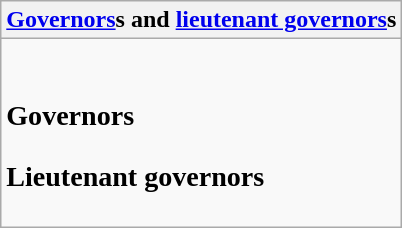<table class="wikitable collapsible collapsed">
<tr>
<th><a href='#'>Governors</a>s and <a href='#'>lieutenant governors</a>s</th>
</tr>
<tr>
<td><br><h3>Governors</h3><h3>Lieutenant governors</h3></td>
</tr>
</table>
